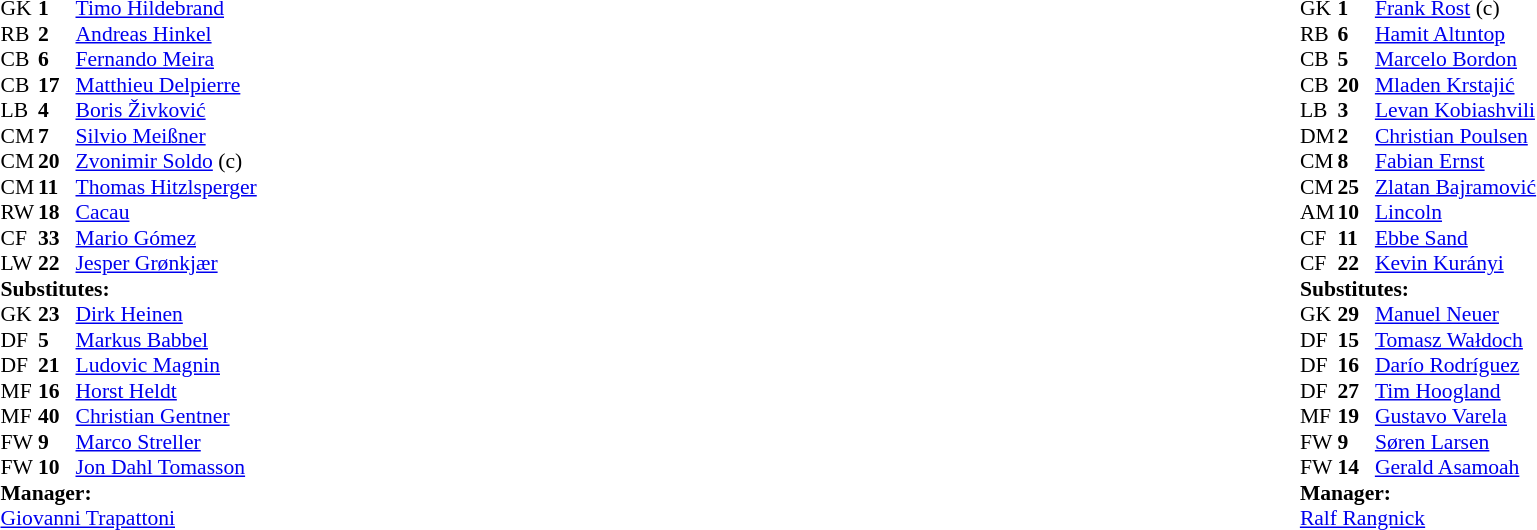<table width="100%">
<tr>
<td valign="top" width="40%"><br><table style="font-size:90%" cellspacing="0" cellpadding="0">
<tr>
<th width=25></th>
<th width=25></th>
</tr>
<tr>
<td>GK</td>
<td><strong>1</strong></td>
<td> <a href='#'>Timo Hildebrand</a></td>
</tr>
<tr>
<td>RB</td>
<td><strong>2</strong></td>
<td> <a href='#'>Andreas Hinkel</a></td>
</tr>
<tr>
<td>CB</td>
<td><strong>6</strong></td>
<td> <a href='#'>Fernando Meira</a></td>
<td></td>
</tr>
<tr>
<td>CB</td>
<td><strong>17</strong></td>
<td> <a href='#'>Matthieu Delpierre</a></td>
</tr>
<tr>
<td>LB</td>
<td><strong>4</strong></td>
<td> <a href='#'>Boris Živković</a></td>
<td></td>
<td></td>
</tr>
<tr>
<td>CM</td>
<td><strong>7</strong></td>
<td> <a href='#'>Silvio Meißner</a></td>
<td></td>
</tr>
<tr>
<td>CM</td>
<td><strong>20</strong></td>
<td> <a href='#'>Zvonimir Soldo</a> (c)</td>
</tr>
<tr>
<td>CM</td>
<td><strong>11</strong></td>
<td> <a href='#'>Thomas Hitzlsperger</a></td>
<td></td>
</tr>
<tr>
<td>RW</td>
<td><strong>18</strong></td>
<td> <a href='#'>Cacau</a></td>
</tr>
<tr>
<td>CF</td>
<td><strong>33</strong></td>
<td> <a href='#'>Mario Gómez</a></td>
<td></td>
<td></td>
</tr>
<tr>
<td>LW</td>
<td><strong>22</strong></td>
<td> <a href='#'>Jesper Grønkjær</a></td>
<td></td>
<td></td>
</tr>
<tr>
<td colspan=3><strong>Substitutes:</strong></td>
</tr>
<tr>
<td>GK</td>
<td><strong>23</strong></td>
<td> <a href='#'>Dirk Heinen</a></td>
</tr>
<tr>
<td>DF</td>
<td><strong>5</strong></td>
<td> <a href='#'>Markus Babbel</a></td>
</tr>
<tr>
<td>DF</td>
<td><strong>21</strong></td>
<td> <a href='#'>Ludovic Magnin</a></td>
<td></td>
<td></td>
</tr>
<tr>
<td>MF</td>
<td><strong>16</strong></td>
<td> <a href='#'>Horst Heldt</a></td>
</tr>
<tr>
<td>MF</td>
<td><strong>40</strong></td>
<td> <a href='#'>Christian Gentner</a></td>
</tr>
<tr>
<td>FW</td>
<td><strong>9</strong></td>
<td> <a href='#'>Marco Streller</a></td>
<td></td>
<td></td>
</tr>
<tr>
<td>FW</td>
<td><strong>10</strong></td>
<td> <a href='#'>Jon Dahl Tomasson</a></td>
<td></td>
<td></td>
</tr>
<tr>
<td colspan=3><strong>Manager:</strong></td>
</tr>
<tr>
<td colspan=3> <a href='#'>Giovanni Trapattoni</a></td>
</tr>
</table>
</td>
<td valign="top"></td>
<td valign="top" width="50%"><br><table style="font-size:90%; margin:auto" cellspacing="0" cellpadding="0">
<tr>
<th width=25></th>
<th width=25></th>
</tr>
<tr>
<td>GK</td>
<td><strong>1</strong></td>
<td> <a href='#'>Frank Rost</a> (c)</td>
</tr>
<tr>
<td>RB</td>
<td><strong>6</strong></td>
<td> <a href='#'>Hamit Altıntop</a></td>
</tr>
<tr>
<td>CB</td>
<td><strong>5</strong></td>
<td> <a href='#'>Marcelo Bordon</a></td>
</tr>
<tr>
<td>CB</td>
<td><strong>20</strong></td>
<td> <a href='#'>Mladen Krstajić</a></td>
</tr>
<tr>
<td>LB</td>
<td><strong>3</strong></td>
<td> <a href='#'>Levan Kobiashvili</a></td>
</tr>
<tr>
<td>DM</td>
<td><strong>2</strong></td>
<td> <a href='#'>Christian Poulsen</a></td>
</tr>
<tr>
<td>CM</td>
<td><strong>8</strong></td>
<td> <a href='#'>Fabian Ernst</a></td>
<td></td>
</tr>
<tr>
<td>CM</td>
<td><strong>25</strong></td>
<td> <a href='#'>Zlatan Bajramović</a></td>
</tr>
<tr>
<td>AM</td>
<td><strong>10</strong></td>
<td> <a href='#'>Lincoln</a></td>
<td></td>
</tr>
<tr>
<td>CF</td>
<td><strong>11</strong></td>
<td> <a href='#'>Ebbe Sand</a></td>
<td></td>
<td></td>
</tr>
<tr>
<td>CF</td>
<td><strong>22</strong></td>
<td> <a href='#'>Kevin Kurányi</a></td>
<td></td>
</tr>
<tr>
<td colspan=3><strong>Substitutes:</strong></td>
</tr>
<tr>
<td>GK</td>
<td><strong>29</strong></td>
<td> <a href='#'>Manuel Neuer</a></td>
</tr>
<tr>
<td>DF</td>
<td><strong>15</strong></td>
<td> <a href='#'>Tomasz Wałdoch</a></td>
</tr>
<tr>
<td>DF</td>
<td><strong>16</strong></td>
<td> <a href='#'>Darío Rodríguez</a></td>
</tr>
<tr>
<td>DF</td>
<td><strong>27</strong></td>
<td> <a href='#'>Tim Hoogland</a></td>
</tr>
<tr>
<td>MF</td>
<td><strong>19</strong></td>
<td> <a href='#'>Gustavo Varela</a></td>
</tr>
<tr>
<td>FW</td>
<td><strong>9</strong></td>
<td> <a href='#'>Søren Larsen</a></td>
</tr>
<tr>
<td>FW</td>
<td><strong>14</strong></td>
<td> <a href='#'>Gerald Asamoah</a></td>
<td></td>
<td></td>
</tr>
<tr>
<td colspan=3><strong>Manager:</strong></td>
</tr>
<tr>
<td colspan=3> <a href='#'>Ralf Rangnick</a></td>
</tr>
</table>
</td>
</tr>
</table>
